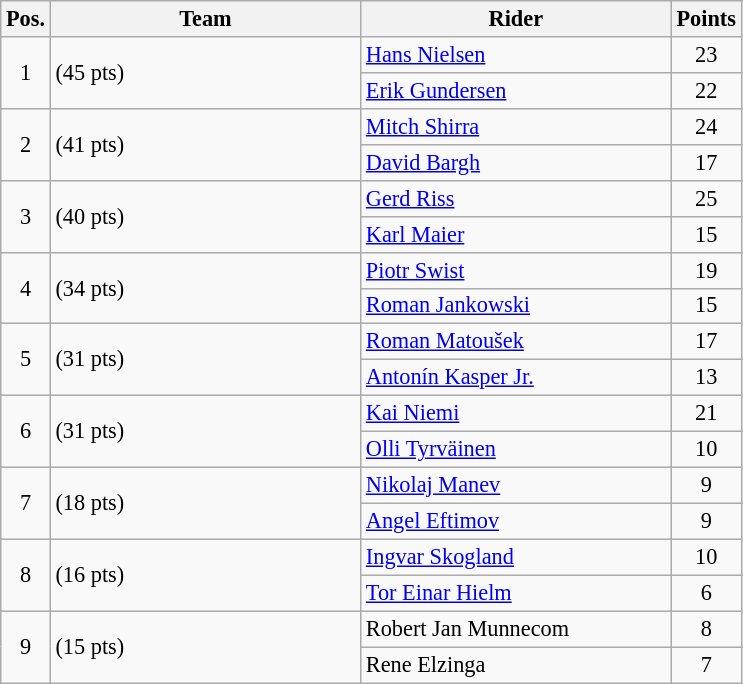<table class=wikitable style="font-size:93%;">
<tr>
<th width=25px>Pos.</th>
<th width=200px>Team</th>
<th width=200px>Rider</th>
<th width=40px>Points</th>
</tr>
<tr align=center>
<td rowspan=2>1</td>
<td rowspan=2 align=left> (45 pts)</td>
<td align=left><a href='#'>Hans Nielsen</a></td>
<td>23</td>
</tr>
<tr align=center>
<td align=left><a href='#'>Erik Gundersen</a></td>
<td>22</td>
</tr>
<tr align=center>
<td rowspan=2>2</td>
<td rowspan=2 align=left> (41 pts)</td>
<td align=left><a href='#'>Mitch Shirra</a></td>
<td>24</td>
</tr>
<tr align=center>
<td align=left><a href='#'>David Bargh</a></td>
<td>17</td>
</tr>
<tr align=center>
<td rowspan=2>3</td>
<td rowspan=2 align=left> (40 pts)</td>
<td align=left><a href='#'>Gerd Riss</a></td>
<td>25</td>
</tr>
<tr align=center>
<td align=left><a href='#'>Karl Maier</a></td>
<td>15</td>
</tr>
<tr align=center>
<td rowspan=2>4</td>
<td rowspan=2 align=left> (34 pts)</td>
<td align=left><a href='#'>Piotr Swist</a></td>
<td>19</td>
</tr>
<tr align=center>
<td align=left><a href='#'>Roman Jankowski</a></td>
<td>15</td>
</tr>
<tr align=center>
<td rowspan=2>5</td>
<td rowspan=2 align=left> (31 pts)</td>
<td align=left><a href='#'>Roman Matoušek</a></td>
<td>17</td>
</tr>
<tr align=center>
<td align=left><a href='#'>Antonín Kasper Jr.</a></td>
<td>13</td>
</tr>
<tr align=center>
<td rowspan=2>6</td>
<td rowspan=2 align=left> (31 pts)</td>
<td align=left><a href='#'>Kai Niemi</a></td>
<td>21</td>
</tr>
<tr align=center>
<td align=left><a href='#'>Olli Tyrväinen</a></td>
<td>10</td>
</tr>
<tr align=center>
<td rowspan=2>7</td>
<td rowspan=2 align=left> (18 pts)</td>
<td align=left><a href='#'>Nikolaj Manev</a></td>
<td>9</td>
</tr>
<tr align=center>
<td align=left><a href='#'>Angel Eftimov</a></td>
<td>9</td>
</tr>
<tr align=center>
<td rowspan=2>8</td>
<td rowspan=2 align=left> (16 pts)</td>
<td align=left><a href='#'>Ingvar Skogland</a></td>
<td>10</td>
</tr>
<tr align=center>
<td align=left><a href='#'>Tor Einar Hielm</a></td>
<td>6</td>
</tr>
<tr align=center>
<td rowspan=2>9</td>
<td rowspan=2 align=left> (15 pts)</td>
<td align=left>Robert Jan Munnecom</td>
<td>8</td>
</tr>
<tr align=center>
<td align=left>Rene Elzinga</td>
<td>7</td>
</tr>
</table>
